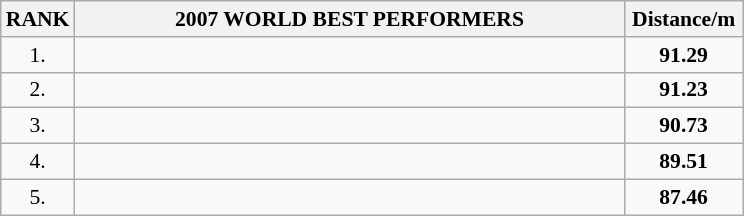<table class="wikitable" style="border-collapse: collapse; font-size: 90%;">
<tr>
<th>RANK</th>
<th align="center" style="width: 25em">2007 WORLD BEST PERFORMERS</th>
<th align="center" style="width: 5em">Distance/m</th>
</tr>
<tr>
<td align="center">1.</td>
<td></td>
<td align="center"><strong>91.29</strong></td>
</tr>
<tr>
<td align="center">2.</td>
<td></td>
<td align="center"><strong>91.23</strong></td>
</tr>
<tr>
<td align="center">3.</td>
<td></td>
<td align="center"><strong>90.73</strong></td>
</tr>
<tr>
<td align="center">4.</td>
<td></td>
<td align="center"><strong>89.51</strong></td>
</tr>
<tr>
<td align="center">5.</td>
<td></td>
<td align="center"><strong>87.46</strong></td>
</tr>
</table>
